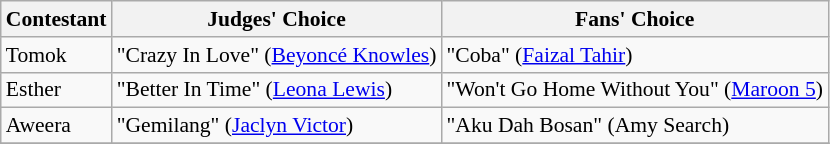<table class="wikitable" style="font-size:90%;">
<tr>
<th>Contestant</th>
<th>Judges' Choice</th>
<th>Fans' Choice</th>
</tr>
<tr>
<td>Tomok</td>
<td>"Crazy In Love" (<a href='#'>Beyoncé Knowles</a>)</td>
<td>"Coba" (<a href='#'>Faizal Tahir</a>)</td>
</tr>
<tr>
<td>Esther</td>
<td>"Better In Time" (<a href='#'>Leona Lewis</a>)</td>
<td>"Won't Go Home Without You" (<a href='#'>Maroon 5</a>)</td>
</tr>
<tr>
<td>Aweera</td>
<td>"Gemilang" (<a href='#'>Jaclyn Victor</a>)</td>
<td>"Aku Dah Bosan" (Amy Search)</td>
</tr>
<tr>
</tr>
</table>
